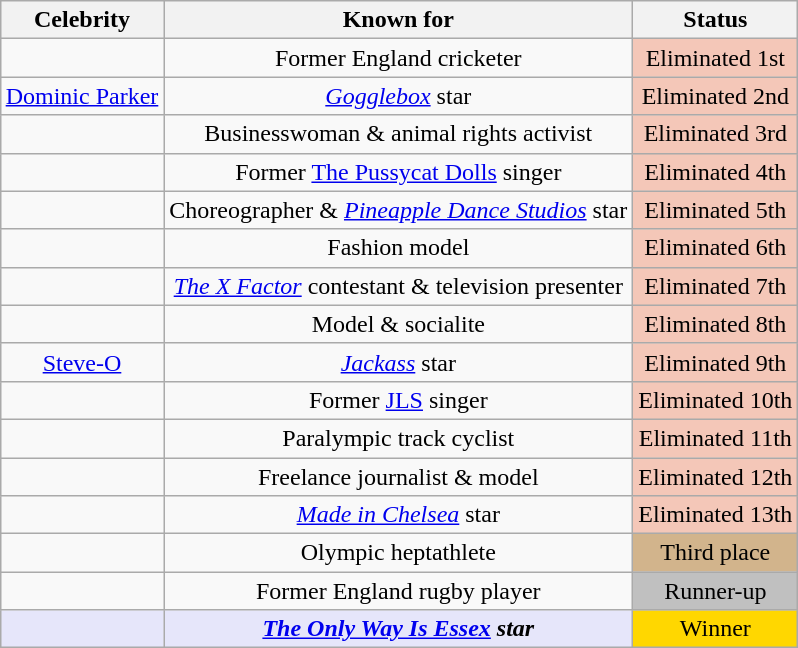<table class="wikitable" style="margin: auto; text-align: center;">
<tr>
<th>Celebrity</th>
<th>Known for</th>
<th>Status</th>
</tr>
<tr>
<td></td>
<td>Former England cricketer</td>
<td style=background:#f4c7b8>Eliminated 1st</td>
</tr>
<tr>
<td><a href='#'>Dominic Parker</a></td>
<td><em><a href='#'>Gogglebox</a></em> star</td>
<td style=background:#f4c7b8>Eliminated 2nd</td>
</tr>
<tr>
<td></td>
<td>Businesswoman & animal rights activist</td>
<td style=background:#f4c7b8>Eliminated 3rd</td>
</tr>
<tr>
<td></td>
<td>Former <a href='#'>The Pussycat Dolls</a> singer</td>
<td style=background:#f4c7b8>Eliminated 4th</td>
</tr>
<tr>
<td></td>
<td>Choreographer & <em><a href='#'>Pineapple Dance Studios</a></em> star</td>
<td style=background:#f4c7b8>Eliminated 5th</td>
</tr>
<tr>
<td></td>
<td>Fashion model</td>
<td style=background:#f4c7b8>Eliminated 6th</td>
</tr>
<tr>
<td></td>
<td><em><a href='#'>The X Factor</a></em> contestant & television presenter</td>
<td style=background:#f4c7b8>Eliminated 7th</td>
</tr>
<tr>
<td></td>
<td>Model & socialite</td>
<td style=background:#f4c7b8>Eliminated 8th</td>
</tr>
<tr>
<td><a href='#'>Steve-O</a></td>
<td><em><a href='#'>Jackass</a></em> star</td>
<td style=background:#f4c7b8>Eliminated 9th</td>
</tr>
<tr>
<td></td>
<td>Former <a href='#'>JLS</a> singer</td>
<td style=background:#f4c7b8>Eliminated 10th</td>
</tr>
<tr>
<td></td>
<td>Paralympic track cyclist</td>
<td style=background:#f4c7b8>Eliminated 11th</td>
</tr>
<tr>
<td></td>
<td>Freelance journalist & model</td>
<td style=background:#f4c7b8>Eliminated 12th</td>
</tr>
<tr>
<td></td>
<td><em><a href='#'>Made in Chelsea</a></em> star</td>
<td style=background:#f4c7b8>Eliminated 13th</td>
</tr>
<tr>
<td></td>
<td>Olympic heptathlete</td>
<td style=background:tan;>Third place</td>
</tr>
<tr>
<td></td>
<td>Former England rugby player</td>
<td style=background:silver>Runner-up</td>
</tr>
<tr>
<td style="background:lavender;"><strong></strong></td>
<td style="background:lavender;"><strong><em><a href='#'>The Only Way Is Essex</a><em> star<strong></td>
<td style=background:gold></strong>Winner<strong></td>
</tr>
</table>
